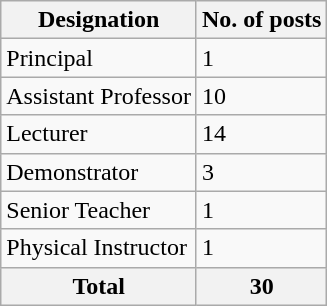<table class="wikitable">
<tr>
<th><strong>Designation</strong></th>
<th>No. of posts</th>
</tr>
<tr>
<td>Principal</td>
<td>1</td>
</tr>
<tr>
<td>Assistant Professor</td>
<td>10</td>
</tr>
<tr>
<td>Lecturer</td>
<td>14</td>
</tr>
<tr>
<td>Demonstrator</td>
<td>3</td>
</tr>
<tr>
<td>Senior Teacher</td>
<td>1</td>
</tr>
<tr>
<td>Physical Instructor</td>
<td>1</td>
</tr>
<tr>
<th>Total</th>
<th>30</th>
</tr>
</table>
